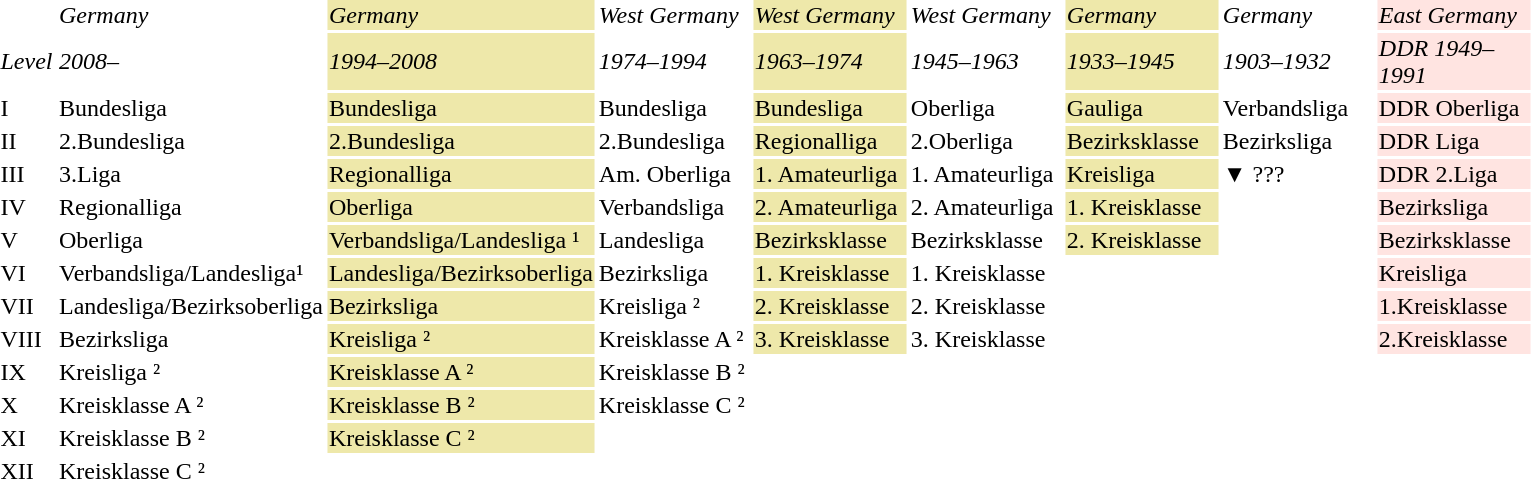<table>
<tr>
<td></td>
<td><em>Germany</em></td>
<td bgcolor="eee8aa"><em>Germany</em></td>
<td><em>West Germany</em></td>
<td bgcolor="eee8aa"><em>West Germany</em></td>
<td><em>West Germany</em></td>
<td bgcolor="eee8aa"><em>Germany</em></td>
<td><em>Germany</em></td>
<td bgcolor="ffe4e1"><em>East Germany</em></td>
</tr>
<tr>
<td width=35px><em>Level</em></td>
<td><em>2008–</em></td>
<td width=100px bgcolor="eee8aa"><em>1994–2008</em></td>
<td width=100px><em>1974–1994</em></td>
<td width=100px bgcolor="eee8aa"><em>1963–1974</em></td>
<td width=100px><em>1945–1963</em></td>
<td width=100px bgcolor="eee8aa"><em>1933–1945</em></td>
<td width=100px><em>1903–1932</em></td>
<td width=100px bgcolor="ffe4e1"><em>DDR 1949–1991</em></td>
</tr>
<tr>
<td>I</td>
<td>Bundesliga</td>
<td bgcolor="eee8aa">Bundesliga</td>
<td>Bundesliga</td>
<td bgcolor="eee8aa">Bundesliga</td>
<td>Oberliga</td>
<td bgcolor="eee8aa">Gauliga</td>
<td>Verbandsliga</td>
<td bgcolor="ffe4e1">DDR Oberliga</td>
</tr>
<tr>
<td>II</td>
<td>2.Bundesliga</td>
<td bgcolor="eee8aa">2.Bundesliga</td>
<td>2.Bundesliga</td>
<td bgcolor="eee8aa">Regionalliga</td>
<td>2.Oberliga</td>
<td bgcolor="eee8aa">Bezirksklasse</td>
<td>Bezirksliga</td>
<td bgcolor="ffe4e1">DDR Liga</td>
</tr>
<tr>
<td>III</td>
<td>3.Liga</td>
<td bgcolor="eee8aa">Regionalliga</td>
<td>Am. Oberliga</td>
<td bgcolor="eee8aa">1. Amateurliga</td>
<td>1. Amateurliga</td>
<td bgcolor="eee8aa">Kreisliga</td>
<td>▼ ???</td>
<td bgcolor="ffe4e1">DDR 2.Liga</td>
</tr>
<tr>
<td>IV</td>
<td>Regionalliga</td>
<td bgcolor="eee8aa">Oberliga</td>
<td>Verbandsliga</td>
<td bgcolor="eee8aa">2. Amateurliga</td>
<td>2. Amateurliga</td>
<td bgcolor="eee8aa">1. Kreisklasse</td>
<td></td>
<td bgcolor="ffe4e1">Bezirksliga</td>
</tr>
<tr>
<td>V</td>
<td>Oberliga</td>
<td bgcolor="eee8aa">Verbandsliga/Landesliga ¹</td>
<td>Landesliga</td>
<td bgcolor="eee8aa">Bezirksklasse</td>
<td>Bezirksklasse</td>
<td bgcolor="eee8aa">2. Kreisklasse</td>
<td></td>
<td bgcolor="ffe4e1">Bezirksklasse</td>
</tr>
<tr>
<td>VI</td>
<td>Verbandsliga/Landesliga¹</td>
<td bgcolor="eee8aa">Landesliga/Bezirksoberliga</td>
<td>Bezirksliga</td>
<td bgcolor="eee8aa">1. Kreisklasse</td>
<td>1. Kreisklasse</td>
<td></td>
<td></td>
<td bgcolor="ffe4e1">Kreisliga</td>
</tr>
<tr>
<td>VII</td>
<td>Landesliga/Bezirksoberliga</td>
<td bgcolor="eee8aa">Bezirksliga</td>
<td>Kreisliga ²</td>
<td bgcolor="eee8aa">2. Kreisklasse</td>
<td>2. Kreisklasse</td>
<td></td>
<td></td>
<td bgcolor="ffe4e1">1.Kreisklasse</td>
</tr>
<tr>
<td>VIII</td>
<td>Bezirksliga</td>
<td bgcolor="eee8aa">Kreisliga ²</td>
<td>Kreisklasse A ²</td>
<td bgcolor="eee8aa">3. Kreisklasse</td>
<td>3. Kreisklasse</td>
<td></td>
<td></td>
<td bgcolor="ffe4e1">2.Kreisklasse</td>
</tr>
<tr>
<td>IX</td>
<td>Kreisliga ²</td>
<td bgcolor="eee8aa">Kreisklasse A ²</td>
<td>Kreisklasse B ²</td>
</tr>
<tr>
<td>X</td>
<td>Kreisklasse A ²</td>
<td bgcolor="eee8aa">Kreisklasse B ²</td>
<td>Kreisklasse C ²</td>
</tr>
<tr>
<td>XI</td>
<td>Kreisklasse B ²</td>
<td bgcolor="eee8aa">Kreisklasse C ²</td>
</tr>
<tr>
<td>XII</td>
<td>Kreisklasse C ²</td>
</tr>
</table>
